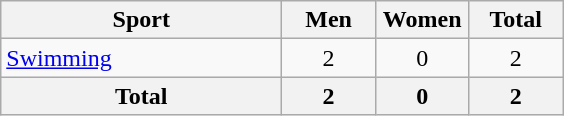<table class="wikitable sortable" style="text-align:center;">
<tr>
<th width=180>Sport</th>
<th width=55>Men</th>
<th width=55>Women</th>
<th width=55>Total</th>
</tr>
<tr>
<td align=left><a href='#'>Swimming</a></td>
<td>2</td>
<td>0</td>
<td>2</td>
</tr>
<tr>
<th>Total</th>
<th>2</th>
<th>0</th>
<th>2</th>
</tr>
</table>
